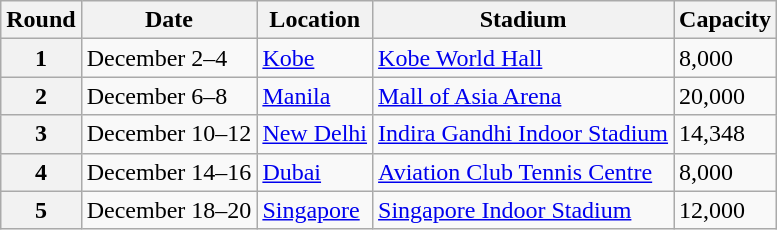<table class="wikitable">
<tr>
<th>Round</th>
<th>Date</th>
<th>Location</th>
<th>Stadium</th>
<th>Capacity</th>
</tr>
<tr>
<th>1</th>
<td>December 2–4</td>
<td> <a href='#'>Kobe</a></td>
<td><a href='#'>Kobe World Hall</a></td>
<td>8,000</td>
</tr>
<tr>
<th>2</th>
<td>December 6–8</td>
<td> <a href='#'>Manila</a></td>
<td><a href='#'>Mall of Asia Arena</a></td>
<td>20,000</td>
</tr>
<tr>
<th>3</th>
<td>December 10–12</td>
<td> <a href='#'>New Delhi</a></td>
<td><a href='#'>Indira Gandhi Indoor Stadium</a></td>
<td>14,348</td>
</tr>
<tr>
<th>4</th>
<td>December 14–16</td>
<td> <a href='#'>Dubai</a></td>
<td><a href='#'>Aviation Club Tennis Centre</a></td>
<td>8,000</td>
</tr>
<tr>
<th>5</th>
<td>December 18–20</td>
<td> <a href='#'>Singapore</a></td>
<td><a href='#'>Singapore Indoor Stadium</a></td>
<td>12,000</td>
</tr>
</table>
